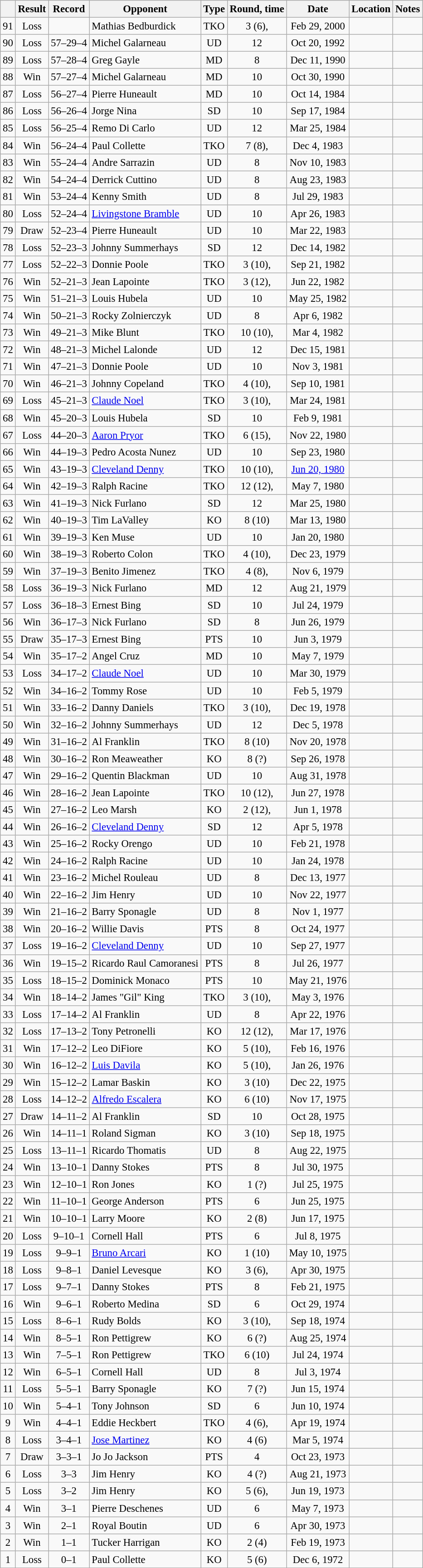<table class="wikitable" style="text-align:center; font-size:95%">
<tr>
<th></th>
<th>Result</th>
<th>Record</th>
<th>Opponent</th>
<th>Type</th>
<th>Round, time</th>
<th>Date</th>
<th>Location</th>
<th>Notes</th>
</tr>
<tr>
<td>91</td>
<td>Loss</td>
<td></td>
<td style="text-align:left;">Mathias Bedburdick</td>
<td>TKO</td>
<td>3 (6), </td>
<td>Feb 29, 2000</td>
<td style="text-align:left;"></td>
<td></td>
</tr>
<tr>
<td>90</td>
<td>Loss</td>
<td>57–29–4</td>
<td style="text-align:left;">Michel Galarneau</td>
<td>UD</td>
<td>12</td>
<td>Oct 20, 1992</td>
<td style="text-align:left;"></td>
<td style="text-align:left;"></td>
</tr>
<tr>
<td>89</td>
<td>Loss</td>
<td>57–28–4</td>
<td style="text-align:left;">Greg Gayle</td>
<td>MD</td>
<td>8</td>
<td>Dec 11, 1990</td>
<td style="text-align:left;"></td>
<td></td>
</tr>
<tr>
<td>88</td>
<td>Win</td>
<td>57–27–4</td>
<td style="text-align:left;">Michel Galarneau</td>
<td>MD</td>
<td>10</td>
<td>Oct 30, 1990</td>
<td style="text-align:left;"></td>
<td></td>
</tr>
<tr>
<td>87</td>
<td>Loss</td>
<td>56–27–4</td>
<td style="text-align:left;">Pierre Huneault</td>
<td>MD</td>
<td>10</td>
<td>Oct 14, 1984</td>
<td style="text-align:left;"></td>
<td></td>
</tr>
<tr>
<td>86</td>
<td>Loss</td>
<td>56–26–4</td>
<td style="text-align:left;">Jorge Nina</td>
<td>SD</td>
<td>10</td>
<td>Sep 17, 1984</td>
<td style="text-align:left;"></td>
<td></td>
</tr>
<tr>
<td>85</td>
<td>Loss</td>
<td>56–25–4</td>
<td style="text-align:left;">Remo Di Carlo</td>
<td>UD</td>
<td>12</td>
<td>Mar 25, 1984</td>
<td style="text-align:left;"></td>
<td style="text-align:left;"></td>
</tr>
<tr>
<td>84</td>
<td>Win</td>
<td>56–24–4</td>
<td style="text-align:left;">Paul Collette</td>
<td>TKO</td>
<td>7 (8), </td>
<td>Dec 4, 1983</td>
<td style="text-align:left;"></td>
<td></td>
</tr>
<tr>
<td>83</td>
<td>Win</td>
<td>55–24–4</td>
<td style="text-align:left;">Andre Sarrazin</td>
<td>UD</td>
<td>8</td>
<td>Nov 10, 1983</td>
<td style="text-align:left;"></td>
<td></td>
</tr>
<tr>
<td>82</td>
<td>Win</td>
<td>54–24–4</td>
<td style="text-align:left;">Derrick Cuttino</td>
<td>UD</td>
<td>8</td>
<td>Aug 23, 1983</td>
<td style="text-align:left;"></td>
<td></td>
</tr>
<tr>
<td>81</td>
<td>Win</td>
<td>53–24–4</td>
<td style="text-align:left;">Kenny Smith</td>
<td>UD</td>
<td>8</td>
<td>Jul 29, 1983</td>
<td style="text-align:left;"></td>
<td></td>
</tr>
<tr>
<td>80</td>
<td>Loss</td>
<td>52–24–4</td>
<td style="text-align:left;"><a href='#'>Livingstone Bramble</a></td>
<td>UD</td>
<td>10</td>
<td>Apr 26, 1983</td>
<td style="text-align:left;"></td>
<td></td>
</tr>
<tr>
<td>79</td>
<td>Draw</td>
<td>52–23–4</td>
<td style="text-align:left;">Pierre Huneault</td>
<td>UD</td>
<td>10</td>
<td>Mar 22, 1983</td>
<td style="text-align:left;"></td>
<td></td>
</tr>
<tr>
<td>78</td>
<td>Loss</td>
<td>52–23–3</td>
<td style="text-align:left;">Johnny Summerhays</td>
<td>SD</td>
<td>12</td>
<td>Dec 14, 1982</td>
<td style="text-align:left;"></td>
<td style="text-align:left;"></td>
</tr>
<tr>
<td>77</td>
<td>Loss</td>
<td>52–22–3</td>
<td style="text-align:left;">Donnie Poole</td>
<td>TKO</td>
<td>3 (10), </td>
<td>Sep 21, 1982</td>
<td style="text-align:left;"></td>
<td></td>
</tr>
<tr>
<td>76</td>
<td>Win</td>
<td>52–21–3</td>
<td style="text-align:left;">Jean Lapointe</td>
<td>TKO</td>
<td>3 (12), </td>
<td>Jun 22, 1982</td>
<td style="text-align:left;"></td>
<td style="text-align:left;"></td>
</tr>
<tr>
<td>75</td>
<td>Win</td>
<td>51–21–3</td>
<td style="text-align:left;">Louis Hubela</td>
<td>UD</td>
<td>10</td>
<td>May 25, 1982</td>
<td style="text-align:left;"></td>
<td></td>
</tr>
<tr>
<td>74</td>
<td>Win</td>
<td>50–21–3</td>
<td style="text-align:left;">Rocky Zolnierczyk</td>
<td>UD</td>
<td>8</td>
<td>Apr 6, 1982</td>
<td style="text-align:left;"></td>
<td></td>
</tr>
<tr>
<td>73</td>
<td>Win</td>
<td>49–21–3</td>
<td style="text-align:left;">Mike Blunt</td>
<td>TKO</td>
<td>10 (10), </td>
<td>Mar 4, 1982</td>
<td style="text-align:left;"></td>
<td></td>
</tr>
<tr>
<td>72</td>
<td>Win</td>
<td>48–21–3</td>
<td style="text-align:left;">Michel Lalonde</td>
<td>UD</td>
<td>12</td>
<td>Dec 15, 1981</td>
<td style="text-align:left;"></td>
<td style="text-align:left;"></td>
</tr>
<tr>
<td>71</td>
<td>Win</td>
<td>47–21–3</td>
<td style="text-align:left;">Donnie Poole</td>
<td>UD</td>
<td>10</td>
<td>Nov 3, 1981</td>
<td style="text-align:left;"></td>
<td></td>
</tr>
<tr>
<td>70</td>
<td>Win</td>
<td>46–21–3</td>
<td style="text-align:left;">Johnny Copeland</td>
<td>TKO</td>
<td>4 (10), </td>
<td>Sep 10, 1981</td>
<td style="text-align:left;"></td>
<td></td>
</tr>
<tr>
<td>69</td>
<td>Loss</td>
<td>45–21–3</td>
<td style="text-align:left;"><a href='#'>Claude Noel</a></td>
<td>TKO</td>
<td>3 (10), </td>
<td>Mar 24, 1981</td>
<td style="text-align:left;"></td>
<td></td>
</tr>
<tr>
<td>68</td>
<td>Win</td>
<td>45–20–3</td>
<td style="text-align:left;">Louis Hubela</td>
<td>SD</td>
<td>10</td>
<td>Feb 9, 1981</td>
<td style="text-align:left;"></td>
<td></td>
</tr>
<tr>
<td>67</td>
<td>Loss</td>
<td>44–20–3</td>
<td style="text-align:left;"><a href='#'>Aaron Pryor</a></td>
<td>TKO</td>
<td>6 (15), </td>
<td>Nov 22, 1980</td>
<td style="text-align:left;"></td>
<td style="text-align:left;"></td>
</tr>
<tr>
<td>66</td>
<td>Win</td>
<td>44–19–3</td>
<td style="text-align:left;">Pedro Acosta Nunez</td>
<td>UD</td>
<td>10</td>
<td>Sep 23, 1980</td>
<td style="text-align:left;"></td>
<td></td>
</tr>
<tr>
<td>65</td>
<td>Win</td>
<td>43–19–3</td>
<td style="text-align:left;"><a href='#'>Cleveland Denny</a></td>
<td>TKO</td>
<td>10 (10), </td>
<td><a href='#'>Jun 20, 1980</a></td>
<td style="text-align:left;"></td>
<td style="text-align:left;"></td>
</tr>
<tr>
<td>64</td>
<td>Win</td>
<td>42–19–3</td>
<td style="text-align:left;">Ralph Racine</td>
<td>TKO</td>
<td>12 (12), </td>
<td>May 7, 1980</td>
<td style="text-align:left;"></td>
<td style="text-align:left;"></td>
</tr>
<tr>
<td>63</td>
<td>Win</td>
<td>41–19–3</td>
<td style="text-align:left;">Nick Furlano</td>
<td>SD</td>
<td>12</td>
<td>Mar 25, 1980</td>
<td style="text-align:left;"></td>
<td style="text-align:left;"></td>
</tr>
<tr>
<td>62</td>
<td>Win</td>
<td>40–19–3</td>
<td style="text-align:left;">Tim LaValley</td>
<td>KO</td>
<td>8 (10)</td>
<td>Mar 13, 1980</td>
<td style="text-align:left;"></td>
<td></td>
</tr>
<tr>
<td>61</td>
<td>Win</td>
<td>39–19–3</td>
<td style="text-align:left;">Ken Muse</td>
<td>UD</td>
<td>10</td>
<td>Jan 20, 1980</td>
<td style="text-align:left;"></td>
<td></td>
</tr>
<tr>
<td>60</td>
<td>Win</td>
<td>38–19–3</td>
<td style="text-align:left;">Roberto Colon</td>
<td>TKO</td>
<td>4 (10), </td>
<td>Dec 23, 1979</td>
<td style="text-align:left;"></td>
<td></td>
</tr>
<tr>
<td>59</td>
<td>Win</td>
<td>37–19–3</td>
<td style="text-align:left;">Benito Jimenez</td>
<td>TKO</td>
<td>4 (8), </td>
<td>Nov 6, 1979</td>
<td style="text-align:left;"></td>
<td></td>
</tr>
<tr>
<td>58</td>
<td>Loss</td>
<td>36–19–3</td>
<td style="text-align:left;">Nick Furlano</td>
<td>MD</td>
<td>12</td>
<td>Aug 21, 1979</td>
<td style="text-align:left;"></td>
<td style="text-align:left;"></td>
</tr>
<tr>
<td>57</td>
<td>Loss</td>
<td>36–18–3</td>
<td style="text-align:left;">Ernest Bing</td>
<td>SD</td>
<td>10</td>
<td>Jul 24, 1979</td>
<td style="text-align:left;"></td>
<td></td>
</tr>
<tr>
<td>56</td>
<td>Win</td>
<td>36–17–3</td>
<td style="text-align:left;">Nick Furlano</td>
<td>SD</td>
<td>8</td>
<td>Jun 26, 1979</td>
<td style="text-align:left;"></td>
<td></td>
</tr>
<tr>
<td>55</td>
<td>Draw</td>
<td>35–17–3</td>
<td style="text-align:left;">Ernest Bing</td>
<td>PTS</td>
<td>10</td>
<td>Jun 3, 1979</td>
<td style="text-align:left;"></td>
<td></td>
</tr>
<tr>
<td>54</td>
<td>Win</td>
<td>35–17–2</td>
<td style="text-align:left;">Angel Cruz</td>
<td>MD</td>
<td>10</td>
<td>May 7, 1979</td>
<td style="text-align:left;"></td>
<td></td>
</tr>
<tr>
<td>53</td>
<td>Loss</td>
<td>34–17–2</td>
<td style="text-align:left;"><a href='#'>Claude Noel</a></td>
<td>UD</td>
<td>10</td>
<td>Mar 30, 1979</td>
<td style="text-align:left;"></td>
<td></td>
</tr>
<tr>
<td>52</td>
<td>Win</td>
<td>34–16–2</td>
<td style="text-align:left;">Tommy Rose</td>
<td>UD</td>
<td>10</td>
<td>Feb 5, 1979</td>
<td style="text-align:left;"></td>
<td></td>
</tr>
<tr>
<td>51</td>
<td>Win</td>
<td>33–16–2</td>
<td style="text-align:left;">Danny Daniels</td>
<td>TKO</td>
<td>3 (10), </td>
<td>Dec 19, 1978</td>
<td style="text-align:left;"></td>
<td></td>
</tr>
<tr>
<td>50</td>
<td>Win</td>
<td>32–16–2</td>
<td style="text-align:left;">Johnny Summerhays</td>
<td>UD</td>
<td>12</td>
<td>Dec 5, 1978</td>
<td style="text-align:left;"></td>
<td style="text-align:left;"></td>
</tr>
<tr>
<td>49</td>
<td>Win</td>
<td>31–16–2</td>
<td style="text-align:left;">Al Franklin</td>
<td>TKO</td>
<td>8 (10)</td>
<td>Nov 20, 1978</td>
<td style="text-align:left;"></td>
<td></td>
</tr>
<tr>
<td>48</td>
<td>Win</td>
<td>30–16–2</td>
<td style="text-align:left;">Ron Meaweather</td>
<td>KO</td>
<td>8 (?)</td>
<td>Sep 26, 1978</td>
<td style="text-align:left;"></td>
<td></td>
</tr>
<tr>
<td>47</td>
<td>Win</td>
<td>29–16–2</td>
<td style="text-align:left;">Quentin Blackman</td>
<td>UD</td>
<td>10</td>
<td>Aug 31, 1978</td>
<td style="text-align:left;"></td>
<td></td>
</tr>
<tr>
<td>46</td>
<td>Win</td>
<td>28–16–2</td>
<td style="text-align:left;">Jean Lapointe</td>
<td>TKO</td>
<td>10 (12), </td>
<td>Jun 27, 1978</td>
<td style="text-align:left;"></td>
<td style="text-align:left;"></td>
</tr>
<tr>
<td>45</td>
<td>Win</td>
<td>27–16–2</td>
<td style="text-align:left;">Leo Marsh</td>
<td>KO</td>
<td>2 (12), </td>
<td>Jun 1, 1978</td>
<td style="text-align:left;"></td>
<td style="text-align:left;"></td>
</tr>
<tr>
<td>44</td>
<td>Win</td>
<td>26–16–2</td>
<td style="text-align:left;"><a href='#'>Cleveland Denny</a></td>
<td>SD</td>
<td>12</td>
<td>Apr 5, 1978</td>
<td style="text-align:left;"></td>
<td style="text-align:left;"></td>
</tr>
<tr>
<td>43</td>
<td>Win</td>
<td>25–16–2</td>
<td style="text-align:left;">Rocky Orengo</td>
<td>UD</td>
<td>10</td>
<td>Feb 21, 1978</td>
<td style="text-align:left;"></td>
<td></td>
</tr>
<tr>
<td>42</td>
<td>Win</td>
<td>24–16–2</td>
<td style="text-align:left;">Ralph Racine</td>
<td>UD</td>
<td>10</td>
<td>Jan 24, 1978</td>
<td style="text-align:left;"></td>
<td></td>
</tr>
<tr>
<td>41</td>
<td>Win</td>
<td>23–16–2</td>
<td style="text-align:left;">Michel Rouleau</td>
<td>UD</td>
<td>8</td>
<td>Dec 13, 1977</td>
<td style="text-align:left;"></td>
<td></td>
</tr>
<tr>
<td>40</td>
<td>Win</td>
<td>22–16–2</td>
<td style="text-align:left;">Jim Henry</td>
<td>UD</td>
<td>10</td>
<td>Nov 22, 1977</td>
<td style="text-align:left;"></td>
<td></td>
</tr>
<tr>
<td>39</td>
<td>Win</td>
<td>21–16–2</td>
<td style="text-align:left;">Barry Sponagle</td>
<td>UD</td>
<td>8</td>
<td>Nov 1, 1977</td>
<td style="text-align:left;"></td>
<td></td>
</tr>
<tr>
<td>38</td>
<td>Win</td>
<td>20–16–2</td>
<td style="text-align:left;">Willie Davis</td>
<td>PTS</td>
<td>8</td>
<td>Oct 24, 1977</td>
<td style="text-align:left;"></td>
<td></td>
</tr>
<tr>
<td>37</td>
<td>Loss</td>
<td>19–16–2</td>
<td style="text-align:left;"><a href='#'>Cleveland Denny</a></td>
<td>UD</td>
<td>10</td>
<td>Sep 27, 1977</td>
<td style="text-align:left;"></td>
<td></td>
</tr>
<tr>
<td>36</td>
<td>Win</td>
<td>19–15–2</td>
<td style="text-align:left;">Ricardo Raul Camoranesi</td>
<td>PTS</td>
<td>8</td>
<td>Jul 26, 1977</td>
<td style="text-align:left;"></td>
<td></td>
</tr>
<tr>
<td>35</td>
<td>Loss</td>
<td>18–15–2</td>
<td style="text-align:left;">Dominick Monaco</td>
<td>PTS</td>
<td>10</td>
<td>May 21, 1976</td>
<td style="text-align:left;"></td>
<td></td>
</tr>
<tr>
<td>34</td>
<td>Win</td>
<td>18–14–2</td>
<td style="text-align:left;">James "Gil" King</td>
<td>TKO</td>
<td>3 (10), </td>
<td>May 3, 1976</td>
<td style="text-align:left;"></td>
<td></td>
</tr>
<tr>
<td>33</td>
<td>Loss</td>
<td>17–14–2</td>
<td style="text-align:left;">Al Franklin</td>
<td>UD</td>
<td>8</td>
<td>Apr 22, 1976</td>
<td style="text-align:left;"></td>
<td></td>
</tr>
<tr>
<td>32</td>
<td>Loss</td>
<td>17–13–2</td>
<td style="text-align:left;">Tony Petronelli</td>
<td>KO</td>
<td>12 (12), </td>
<td>Mar 17, 1976</td>
<td style="text-align:left;"></td>
<td style="text-align:left;"></td>
</tr>
<tr>
<td>31</td>
<td>Win</td>
<td>17–12–2</td>
<td style="text-align:left;">Leo DiFiore</td>
<td>KO</td>
<td>5 (10), </td>
<td>Feb 16, 1976</td>
<td style="text-align:left;"></td>
<td></td>
</tr>
<tr>
<td>30</td>
<td>Win</td>
<td>16–12–2</td>
<td style="text-align:left;"><a href='#'>Luis Davila</a></td>
<td>KO</td>
<td>5 (10), </td>
<td>Jan 26, 1976</td>
<td style="text-align:left;"></td>
<td></td>
</tr>
<tr>
<td>29</td>
<td>Win</td>
<td>15–12–2</td>
<td style="text-align:left;">Lamar Baskin</td>
<td>KO</td>
<td>3 (10)</td>
<td>Dec 22, 1975</td>
<td style="text-align:left;"></td>
<td></td>
</tr>
<tr>
<td>28</td>
<td>Loss</td>
<td>14–12–2</td>
<td style="text-align:left;"><a href='#'>Alfredo Escalera</a></td>
<td>KO</td>
<td>6 (10)</td>
<td>Nov 17, 1975</td>
<td style="text-align:left;"></td>
<td></td>
</tr>
<tr>
<td>27</td>
<td>Draw</td>
<td>14–11–2</td>
<td style="text-align:left;">Al Franklin</td>
<td>SD</td>
<td>10</td>
<td>Oct 28, 1975</td>
<td style="text-align:left;"></td>
<td></td>
</tr>
<tr>
<td>26</td>
<td>Win</td>
<td>14–11–1</td>
<td style="text-align:left;">Roland Sigman</td>
<td>KO</td>
<td>3 (10)</td>
<td>Sep 18, 1975</td>
<td style="text-align:left;"></td>
<td></td>
</tr>
<tr>
<td>25</td>
<td>Loss</td>
<td>13–11–1</td>
<td style="text-align:left;">Ricardo Thomatis</td>
<td>UD</td>
<td>8</td>
<td>Aug 22, 1975</td>
<td style="text-align:left;"></td>
<td></td>
</tr>
<tr>
<td>24</td>
<td>Win</td>
<td>13–10–1</td>
<td style="text-align:left;">Danny Stokes</td>
<td>PTS</td>
<td>8</td>
<td>Jul 30, 1975</td>
<td style="text-align:left;"></td>
<td></td>
</tr>
<tr>
<td>23</td>
<td>Win</td>
<td>12–10–1</td>
<td style="text-align:left;">Ron Jones</td>
<td>KO</td>
<td>1 (?)</td>
<td>Jul 25, 1975</td>
<td style="text-align:left;"></td>
<td></td>
</tr>
<tr>
<td>22</td>
<td>Win</td>
<td>11–10–1</td>
<td style="text-align:left;">George Anderson</td>
<td>PTS</td>
<td>6</td>
<td>Jun 25, 1975</td>
<td style="text-align:left;"></td>
<td></td>
</tr>
<tr>
<td>21</td>
<td>Win</td>
<td>10–10–1</td>
<td style="text-align:left;">Larry Moore</td>
<td>KO</td>
<td>2 (8)</td>
<td>Jun 17, 1975</td>
<td style="text-align:left;"></td>
<td></td>
</tr>
<tr>
<td>20</td>
<td>Loss</td>
<td>9–10–1</td>
<td style="text-align:left;">Cornell Hall</td>
<td>PTS</td>
<td>6</td>
<td>Jul 8, 1975</td>
<td style="text-align:left;"></td>
<td></td>
</tr>
<tr>
<td>19</td>
<td>Loss</td>
<td>9–9–1</td>
<td style="text-align:left;"><a href='#'>Bruno Arcari</a></td>
<td>KO</td>
<td>1 (10)</td>
<td>May 10, 1975</td>
<td style="text-align:left;"></td>
<td style="text-align:left;"></td>
</tr>
<tr>
<td>18</td>
<td>Loss</td>
<td>9–8–1</td>
<td style="text-align:left;">Daniel Levesque</td>
<td>KO</td>
<td>3 (6), </td>
<td>Apr 30, 1975</td>
<td style="text-align:left;"></td>
<td></td>
</tr>
<tr>
<td>17</td>
<td>Loss</td>
<td>9–7–1</td>
<td style="text-align:left;">Danny Stokes</td>
<td>PTS</td>
<td>8</td>
<td>Feb 21, 1975</td>
<td style="text-align:left;"></td>
<td></td>
</tr>
<tr>
<td>16</td>
<td>Win</td>
<td>9–6–1</td>
<td style="text-align:left;">Roberto Medina</td>
<td>SD</td>
<td>6</td>
<td>Oct 29, 1974</td>
<td style="text-align:left;"></td>
<td></td>
</tr>
<tr>
<td>15</td>
<td>Loss</td>
<td>8–6–1</td>
<td style="text-align:left;">Rudy Bolds</td>
<td>KO</td>
<td>3 (10), </td>
<td>Sep 18, 1974</td>
<td style="text-align:left;"></td>
<td></td>
</tr>
<tr>
<td>14</td>
<td>Win</td>
<td>8–5–1</td>
<td style="text-align:left;">Ron Pettigrew</td>
<td>KO</td>
<td>6 (?)</td>
<td>Aug 25, 1974</td>
<td style="text-align:left;"></td>
<td></td>
</tr>
<tr>
<td>13</td>
<td>Win</td>
<td>7–5–1</td>
<td style="text-align:left;">Ron Pettigrew</td>
<td>TKO</td>
<td>6 (10)</td>
<td>Jul 24, 1974</td>
<td style="text-align:left;"></td>
<td></td>
</tr>
<tr>
<td>12</td>
<td>Win</td>
<td>6–5–1</td>
<td style="text-align:left;">Cornell Hall</td>
<td>UD</td>
<td>8</td>
<td>Jul 3, 1974</td>
<td style="text-align:left;"></td>
<td></td>
</tr>
<tr>
<td>11</td>
<td>Loss</td>
<td>5–5–1</td>
<td style="text-align:left;">Barry Sponagle</td>
<td>KO</td>
<td>7 (?)</td>
<td>Jun 15, 1974</td>
<td style="text-align:left;"></td>
<td></td>
</tr>
<tr>
<td>10</td>
<td>Win</td>
<td>5–4–1</td>
<td style="text-align:left;">Tony Johnson</td>
<td>SD</td>
<td>6</td>
<td>Jun 10, 1974</td>
<td style="text-align:left;"></td>
<td></td>
</tr>
<tr>
<td>9</td>
<td>Win</td>
<td>4–4–1</td>
<td style="text-align:left;">Eddie Heckbert</td>
<td>TKO</td>
<td>4 (6), </td>
<td>Apr 19, 1974</td>
<td style="text-align:left;"></td>
<td></td>
</tr>
<tr>
<td>8</td>
<td>Loss</td>
<td>3–4–1</td>
<td style="text-align:left;"><a href='#'>Jose Martinez</a></td>
<td>KO</td>
<td>4 (6)</td>
<td>Mar 5, 1974</td>
<td style="text-align:left;"></td>
<td></td>
</tr>
<tr>
<td>7</td>
<td>Draw</td>
<td>3–3–1</td>
<td style="text-align:left;">Jo Jo Jackson</td>
<td>PTS</td>
<td>4</td>
<td>Oct 23, 1973</td>
<td style="text-align:left;"></td>
<td></td>
</tr>
<tr>
<td>6</td>
<td>Loss</td>
<td>3–3</td>
<td style="text-align:left;">Jim Henry</td>
<td>KO</td>
<td>4 (?)</td>
<td>Aug 21, 1973</td>
<td style="text-align:left;"></td>
<td></td>
</tr>
<tr>
<td>5</td>
<td>Loss</td>
<td>3–2</td>
<td style="text-align:left;">Jim Henry</td>
<td>KO</td>
<td>5 (6), </td>
<td>Jun 19, 1973</td>
<td style="text-align:left;"></td>
<td></td>
</tr>
<tr>
<td>4</td>
<td>Win</td>
<td>3–1</td>
<td style="text-align:left;">Pierre Deschenes</td>
<td>UD</td>
<td>6</td>
<td>May 7, 1973</td>
<td style="text-align:left;"></td>
<td></td>
</tr>
<tr>
<td>3</td>
<td>Win</td>
<td>2–1</td>
<td style="text-align:left;">Royal Boutin</td>
<td>UD</td>
<td>6</td>
<td>Apr 30, 1973</td>
<td style="text-align:left;"></td>
<td></td>
</tr>
<tr>
<td>2</td>
<td>Win</td>
<td>1–1</td>
<td style="text-align:left;">Tucker Harrigan</td>
<td>KO</td>
<td>2 (4)</td>
<td>Feb 19, 1973</td>
<td style="text-align:left;"></td>
<td></td>
</tr>
<tr>
<td>1</td>
<td>Loss</td>
<td>0–1</td>
<td style="text-align:left;">Paul Collette</td>
<td>KO</td>
<td>5 (6)</td>
<td>Dec 6, 1972</td>
<td style="text-align:left;"></td>
<td></td>
</tr>
</table>
